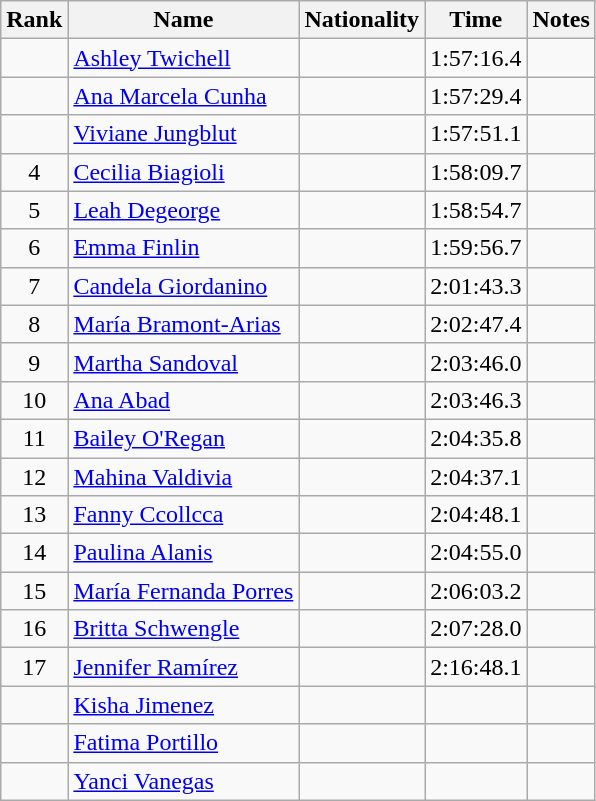<table class="wikitable sortable" style="text-align:center">
<tr>
<th>Rank</th>
<th>Name</th>
<th>Nationality</th>
<th>Time</th>
<th>Notes</th>
</tr>
<tr>
<td></td>
<td align="left"><a href='#'>Ashley Twichell</a></td>
<td align="left"></td>
<td>1:57:16.4</td>
<td></td>
</tr>
<tr>
<td></td>
<td align="left"><a href='#'>Ana Marcela Cunha</a></td>
<td align="left"></td>
<td>1:57:29.4</td>
<td></td>
</tr>
<tr>
<td></td>
<td align="left"><a href='#'>Viviane Jungblut</a></td>
<td align="left"></td>
<td>1:57:51.1</td>
<td></td>
</tr>
<tr>
<td>4</td>
<td align="left"><a href='#'>Cecilia Biagioli</a></td>
<td align="left"></td>
<td>1:58:09.7</td>
<td></td>
</tr>
<tr>
<td>5</td>
<td align="left"><a href='#'>Leah Degeorge</a></td>
<td align="left"></td>
<td>1:58:54.7</td>
<td></td>
</tr>
<tr>
<td>6</td>
<td align="left"><a href='#'>Emma Finlin</a></td>
<td align="left"></td>
<td>1:59:56.7</td>
<td></td>
</tr>
<tr>
<td>7</td>
<td align="left"><a href='#'>Candela Giordanino</a></td>
<td align="left"></td>
<td>2:01:43.3</td>
<td></td>
</tr>
<tr>
<td>8</td>
<td align="left"><a href='#'>María Bramont-Arias</a></td>
<td align="left"></td>
<td>2:02:47.4</td>
<td></td>
</tr>
<tr>
<td>9</td>
<td align="left"><a href='#'>Martha Sandoval</a></td>
<td align="left"></td>
<td>2:03:46.0</td>
<td></td>
</tr>
<tr>
<td>10</td>
<td align="left"><a href='#'>Ana Abad</a></td>
<td align="left"></td>
<td>2:03:46.3</td>
<td></td>
</tr>
<tr>
<td>11</td>
<td align="left"><a href='#'>Bailey O'Regan</a></td>
<td align="left"></td>
<td>2:04:35.8</td>
<td></td>
</tr>
<tr>
<td>12</td>
<td align="left"><a href='#'>Mahina Valdivia</a></td>
<td align="left"></td>
<td>2:04:37.1</td>
<td></td>
</tr>
<tr>
<td>13</td>
<td align="left"><a href='#'>Fanny Ccollcca</a></td>
<td align="left"></td>
<td>2:04:48.1</td>
<td></td>
</tr>
<tr>
<td>14</td>
<td align="left"><a href='#'>Paulina Alanis</a></td>
<td align="left"></td>
<td>2:04:55.0</td>
<td></td>
</tr>
<tr>
<td>15</td>
<td align="left"><a href='#'>María Fernanda Porres</a></td>
<td align="left"></td>
<td>2:06:03.2</td>
<td></td>
</tr>
<tr>
<td>16</td>
<td align="left"><a href='#'>Britta Schwengle</a></td>
<td align="left"></td>
<td>2:07:28.0</td>
<td></td>
</tr>
<tr>
<td>17</td>
<td align="left"><a href='#'>Jennifer Ramírez</a></td>
<td align="left"></td>
<td>2:16:48.1</td>
<td></td>
</tr>
<tr>
<td></td>
<td align="left"><a href='#'>Kisha Jimenez</a></td>
<td align="left"></td>
<td></td>
<td></td>
</tr>
<tr>
<td></td>
<td align="left"><a href='#'>Fatima Portillo</a></td>
<td align="left"></td>
<td></td>
<td></td>
</tr>
<tr>
<td></td>
<td align="left"><a href='#'>Yanci Vanegas</a></td>
<td align="left"></td>
<td></td>
<td></td>
</tr>
</table>
